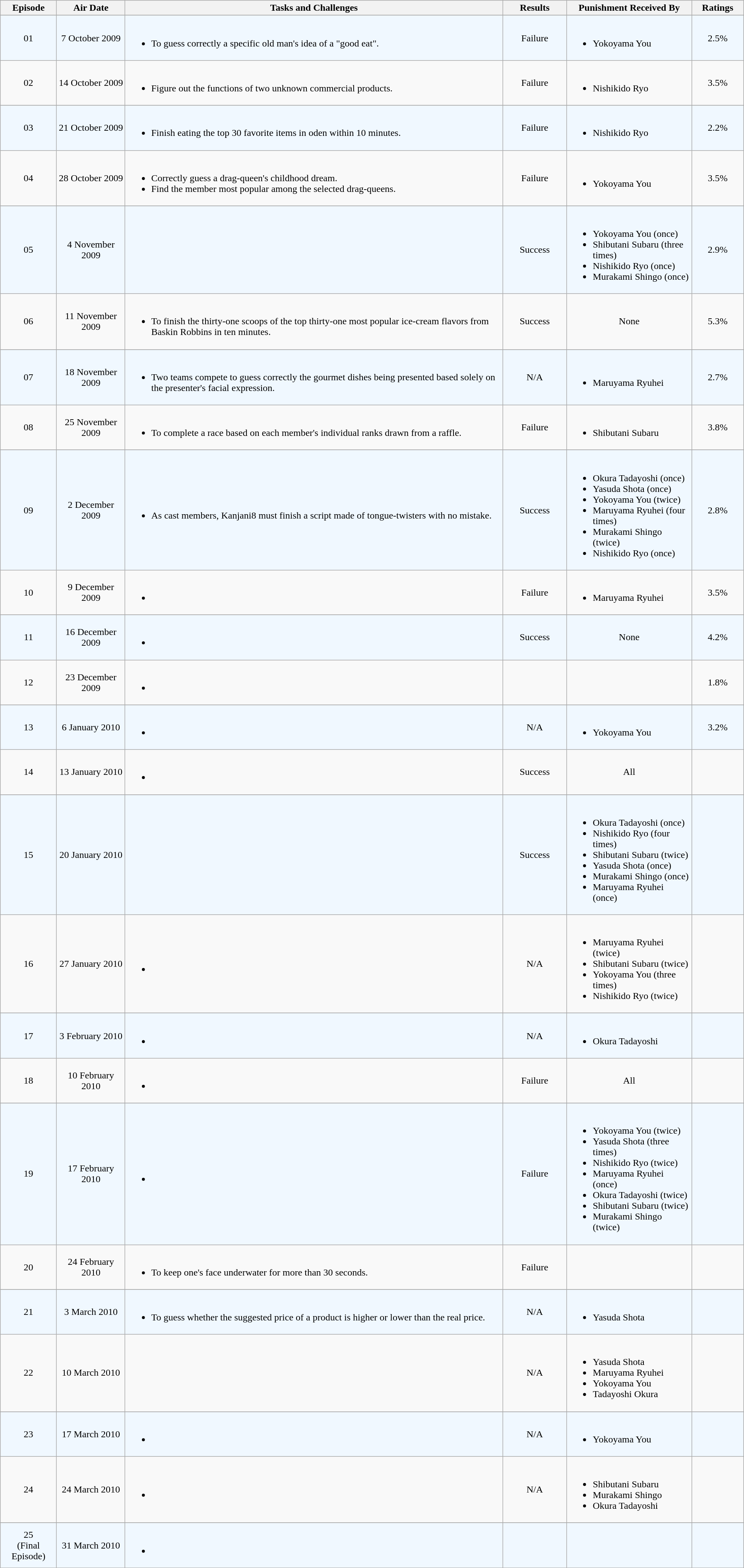<table class="wikitable">
<tr>
<th>Episode</th>
<th>Air Date</th>
<th>Tasks and Challenges</th>
<th width="100">Results</th>
<th>Punishment Received By</th>
<th width="80">Ratings</th>
</tr>
<tr>
</tr>
<tr bgcolor="#F0F8FF">
<td align="center">01</td>
<td align="center">7 October 2009</td>
<td align="left"><br><ul><li>To guess correctly a specific old man's idea of a "good eat".</li></ul></td>
<td align="center">Failure</td>
<td><br><ul><li>Yokoyama You</li></ul></td>
<td align="center">2.5%</td>
</tr>
<tr>
<td align="center">02</td>
<td align="center">14 October 2009</td>
<td align="left"><br><ul><li>Figure out the functions of two unknown commercial products.</li></ul></td>
<td align="center">Failure</td>
<td><br><ul><li>Nishikido Ryo</li></ul></td>
<td align="center">3.5%</td>
</tr>
<tr>
</tr>
<tr bgcolor="#F0F8FF">
<td align="center">03</td>
<td align="center">21 October 2009</td>
<td align="left"><br><ul><li>Finish eating the top 30 favorite items in oden within 10 minutes.</li></ul></td>
<td align="center">Failure</td>
<td><br><ul><li>Nishikido Ryo</li></ul></td>
<td align="center">2.2%</td>
</tr>
<tr>
<td align="center">04</td>
<td align="center">28 October 2009</td>
<td align="left"><br><ul><li>Correctly guess a drag-queen's childhood dream.</li><li>Find the member most popular among the selected drag-queens.</li></ul></td>
<td align="center">Failure</td>
<td><br><ul><li>Yokoyama You</li></ul></td>
<td align="center">3.5%</td>
</tr>
<tr>
</tr>
<tr bgcolor="#F0F8FF">
<td align="center">05</td>
<td align="center">4 November 2009</td>
<td align="left"></td>
<td align="center">Success</td>
<td><br><ul><li>Yokoyama You (once)</li><li>Shibutani Subaru (three times)</li><li>Nishikido Ryo (once)</li><li>Murakami Shingo (once)</li></ul></td>
<td align="center">2.9%</td>
</tr>
<tr>
<td align="center">06</td>
<td align="center">11 November 2009</td>
<td align="left"><br><ul><li>To finish the thirty-one scoops of the top thirty-one most popular ice-cream flavors from Baskin Robbins in ten minutes.</li></ul></td>
<td align="center">Success</td>
<td align="center">None</td>
<td align="center">5.3%</td>
</tr>
<tr>
</tr>
<tr bgcolor="#F0F8FF">
<td align="center">07</td>
<td align="center">18 November 2009</td>
<td align="left"><br><ul><li>Two teams compete to guess correctly the gourmet dishes being presented based solely on the presenter's facial expression.</li></ul></td>
<td align="center">N/A</td>
<td><br><ul><li>Maruyama Ryuhei</li></ul></td>
<td align="center">2.7%</td>
</tr>
<tr>
<td align="center">08</td>
<td align="center">25 November 2009</td>
<td align="left"><br><ul><li>To complete a race based on each member's individual ranks drawn from a raffle.</li></ul></td>
<td align="center">Failure</td>
<td><br><ul><li>Shibutani Subaru</li></ul></td>
<td align="center">3.8%</td>
</tr>
<tr>
</tr>
<tr bgcolor="#F0F8FF">
<td align="center">09</td>
<td align="center">2 December 2009</td>
<td align="left"><br><ul><li>As cast members, Kanjani8 must finish a script made of tongue-twisters with no mistake.</li></ul></td>
<td align="center">Success</td>
<td><br><ul><li>Okura Tadayoshi (once)</li><li>Yasuda Shota (once)</li><li>Yokoyama You (twice)</li><li>Maruyama Ryuhei (four times)</li><li>Murakami Shingo (twice)</li><li>Nishikido Ryo (once)</li></ul></td>
<td align="center">2.8%</td>
</tr>
<tr>
<td align="center">10</td>
<td align="center">9 December 2009</td>
<td align="left"><br><ul><li></li></ul></td>
<td align="center">Failure</td>
<td><br><ul><li>Maruyama Ryuhei</li></ul></td>
<td align="center">3.5%</td>
</tr>
<tr>
</tr>
<tr bgcolor="#F0F8FF">
<td align="center">11</td>
<td align="center">16 December 2009</td>
<td align="left"><br><ul><li></li></ul></td>
<td align="center">Success</td>
<td align="center">None</td>
<td align="center">4.2%</td>
</tr>
<tr>
<td align="center">12</td>
<td align="center">23 December 2009</td>
<td align="left"><br><ul><li></li></ul></td>
<td align="center"></td>
<td></td>
<td align="center">1.8%</td>
</tr>
<tr>
</tr>
<tr bgcolor="#F0F8FF">
<td align="center">13</td>
<td align="center">6 January 2010</td>
<td align="left"><br><ul><li></li></ul></td>
<td align="center">N/A</td>
<td><br><ul><li>Yokoyama You</li></ul></td>
<td align="center">3.2%</td>
</tr>
<tr>
<td align="center">14</td>
<td align="center">13 January 2010</td>
<td align="left"><br><ul><li></li></ul></td>
<td align="center">Success</td>
<td align="center">All</td>
<td align="center"></td>
</tr>
<tr>
</tr>
<tr bgcolor="#F0F8FF">
<td align="center">15</td>
<td align="center">20 January 2010</td>
<td align="left"></td>
<td align="center">Success</td>
<td><br><ul><li>Okura Tadayoshi (once)</li><li>Nishikido Ryo (four times)</li><li>Shibutani Subaru (twice)</li><li>Yasuda Shota (once)</li><li>Murakami Shingo (once)</li><li>Maruyama Ryuhei (once)</li></ul></td>
<td align="center"></td>
</tr>
<tr>
<td align="center">16</td>
<td align="center">27 January 2010</td>
<td align="left"><br><ul><li></li></ul></td>
<td align="center">N/A</td>
<td><br><ul><li>Maruyama Ryuhei (twice)</li><li>Shibutani Subaru (twice)</li><li>Yokoyama You (three times)</li><li>Nishikido Ryo (twice)</li></ul></td>
<td align="center"></td>
</tr>
<tr>
</tr>
<tr bgcolor="#F0F8FF">
<td align="center">17</td>
<td align="center">3 February 2010</td>
<td align="left"><br><ul><li></li></ul></td>
<td align="center">N/A</td>
<td><br><ul><li>Okura Tadayoshi</li></ul></td>
<td align="center"></td>
</tr>
<tr>
<td align="center">18</td>
<td align="center">10 February 2010</td>
<td align="left"><br><ul><li></li></ul></td>
<td align="center">Failure</td>
<td align="center">All</td>
<td align="center"></td>
</tr>
<tr>
</tr>
<tr bgcolor="#F0F8FF">
<td align="center">19</td>
<td align="center">17 February 2010</td>
<td align="left"><br><ul><li></li></ul></td>
<td align="center">Failure</td>
<td><br><ul><li>Yokoyama You (twice)</li><li>Yasuda Shota (three times)</li><li>Nishikido Ryo (twice)</li><li>Maruyama Ryuhei (once)</li><li>Okura Tadayoshi (twice)</li><li>Shibutani Subaru (twice)</li><li>Murakami Shingo (twice)</li></ul></td>
<td align="center"></td>
</tr>
<tr>
<td align="center">20</td>
<td align="center">24 February 2010</td>
<td align="left"><br><ul><li>To keep one's face underwater for more than 30 seconds.</li></ul></td>
<td align="center">Failure</td>
<td></td>
<td align="center"></td>
</tr>
<tr>
</tr>
<tr bgcolor="#F0F8FF">
<td align="center">21</td>
<td align="center">3 March 2010</td>
<td align="left"><br><ul><li>To guess whether the suggested price of a product is higher or lower than the real price.</li></ul></td>
<td align="center">N/A</td>
<td><br><ul><li>Yasuda Shota</li></ul></td>
<td align="center"></td>
</tr>
<tr>
<td align="center">22</td>
<td align="center">10 March 2010</td>
<td align="left"></td>
<td align="center">N/A</td>
<td><br><ul><li>Yasuda Shota</li><li>Maruyama Ryuhei</li><li>Yokoyama You</li><li>Tadayoshi Okura</li></ul></td>
<td align="center"></td>
</tr>
<tr>
</tr>
<tr bgcolor="#F0F8FF">
<td align="center">23</td>
<td align="center">17 March 2010</td>
<td align="left"><br><ul><li></li></ul></td>
<td align="center">N/A</td>
<td><br><ul><li>Yokoyama You</li></ul></td>
<td align="center"></td>
</tr>
<tr>
<td align="center">24</td>
<td align="center">24 March 2010</td>
<td align="left"><br><ul><li></li></ul></td>
<td align="center">N/A</td>
<td><br><ul><li>Shibutani Subaru</li><li>Murakami Shingo</li><li>Okura Tadayoshi</li></ul></td>
<td align="center"></td>
</tr>
<tr>
</tr>
<tr bgcolor="#F0F8FF">
<td align="center">25 <br>(Final Episode)</td>
<td align="center">31 March 2010</td>
<td align="left"><br><ul><li></li></ul></td>
<td align="center"></td>
<td></td>
<td align="center"></td>
</tr>
</table>
